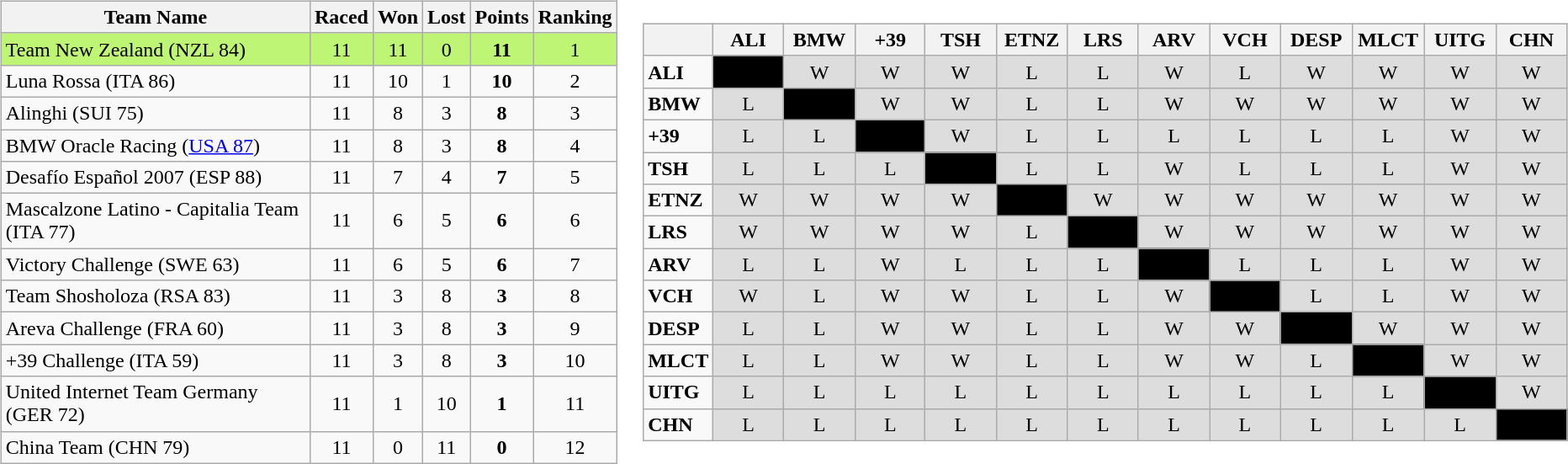<table>
<tr>
<td><br><table class="wikitable" style="text-align:center;">
<tr>
<th width=250>Team Name</th>
<th width=20 abbr="Races">Raced</th>
<th width=20 abbr="Won">Won</th>
<th width=20 abbr="Lost">Lost</th>
<th width=20 abbr="Points">Points</th>
<th width=20 abbr="Rank">Ranking</th>
</tr>
<tr style="background: #BEF574;">
<td style="text-align:left;"> Team New Zealand (NZL 84)</td>
<td>11</td>
<td>11</td>
<td>0</td>
<td><strong>11</strong></td>
<td>1</td>
</tr>
<tr>
<td style="text-align:left;"> Luna Rossa (ITA 86)</td>
<td>11</td>
<td>10</td>
<td>1</td>
<td><strong>10</strong></td>
<td>2</td>
</tr>
<tr>
<td style="text-align:left;"> Alinghi (SUI 75)</td>
<td>11</td>
<td>8</td>
<td>3</td>
<td><strong>8</strong></td>
<td>3</td>
</tr>
<tr>
<td style="text-align:left;"> BMW Oracle Racing (<a href='#'>USA 87</a>)</td>
<td>11</td>
<td>8</td>
<td>3</td>
<td><strong>8</strong></td>
<td>4</td>
</tr>
<tr>
<td style="text-align:left;"> Desafío Español 2007 (ESP 88)</td>
<td>11</td>
<td>7</td>
<td>4</td>
<td><strong>7</strong></td>
<td>5</td>
</tr>
<tr>
<td style="text-align:left;"> Mascalzone Latino - Capitalia Team (ITA 77)</td>
<td>11</td>
<td>6</td>
<td>5</td>
<td><strong>6</strong></td>
<td>6</td>
</tr>
<tr>
<td style="text-align:left;"> Victory Challenge (SWE 63)</td>
<td>11</td>
<td>6</td>
<td>5</td>
<td><strong>6</strong></td>
<td>7</td>
</tr>
<tr>
<td style="text-align:left;"> Team Shosholoza (RSA 83)</td>
<td>11</td>
<td>3</td>
<td>8</td>
<td><strong>3</strong></td>
<td>8</td>
</tr>
<tr>
<td style="text-align:left;"> Areva Challenge (FRA 60)</td>
<td>11</td>
<td>3</td>
<td>8</td>
<td><strong>3</strong></td>
<td>9</td>
</tr>
<tr>
<td style="text-align:left;"> +39 Challenge (ITA 59)</td>
<td>11</td>
<td>3</td>
<td>8</td>
<td><strong>3</strong></td>
<td>10</td>
</tr>
<tr>
<td style="text-align:left;"> United Internet Team Germany (GER 72)</td>
<td>11</td>
<td>1</td>
<td>10</td>
<td><strong>1</strong></td>
<td>11</td>
</tr>
<tr>
<td style="text-align:left;"> China Team (CHN 79)</td>
<td>11</td>
<td>0</td>
<td>11</td>
<td><strong>0</strong></td>
<td>12</td>
</tr>
</table>
</td>
<td><br><table class="wikitable" border="1" style="text-align:center;">
<tr>
<th width=40></th>
<th width=50>ALI</th>
<th width=50>BMW</th>
<th width=50>+39</th>
<th width=50>TSH</th>
<th width=50>ETNZ</th>
<th width=50>LRS</th>
<th width=50>ARV</th>
<th width=50>VCH</th>
<th width=50>DESP</th>
<th width=50>MLCT</th>
<th width=50>UITG</th>
<th width=50>CHN</th>
</tr>
<tr>
<td style="text-align:left;"><strong>ALI</strong></td>
<td style="background: #000000;"></td>
<td style="background: #dddddd;">W</td>
<td style="background: #dddddd;">W</td>
<td style="background: #dddddd;">W</td>
<td style="background: #dddddd;">L</td>
<td style="background: #dddddd;">L</td>
<td style="background: #dddddd;">W</td>
<td style="background: #dddddd;">L</td>
<td style="background: #dddddd;">W</td>
<td style="background: #dddddd;">W</td>
<td style="background: #dddddd;">W</td>
<td style="background: #dddddd;">W</td>
</tr>
<tr>
<td style="text-align:left;"><strong>BMW</strong></td>
<td style="background: #dddddd;">L</td>
<td style="background: #000000;"></td>
<td style="background: #dddddd;">W</td>
<td style="background: #dddddd;">W</td>
<td style="background: #dddddd;">L</td>
<td style="background: #dddddd;">L</td>
<td style="background: #dddddd;">W</td>
<td style="background: #dddddd;">W</td>
<td style="background: #dddddd;">W</td>
<td style="background: #dddddd;">W</td>
<td style="background: #dddddd;">W</td>
<td style="background: #dddddd;">W</td>
</tr>
<tr>
<td style="text-align:left;"><strong>+39</strong></td>
<td style="background: #dddddd;">L</td>
<td style="background: #dddddd;">L</td>
<td style="background: #000000;"></td>
<td style="background: #dddddd;">W</td>
<td style="background: #dddddd;">L</td>
<td style="background: #dddddd;">L</td>
<td style="background: #dddddd;">L</td>
<td style="background: #dddddd;">L</td>
<td style="background: #dddddd;">L</td>
<td style="background: #dddddd;">L</td>
<td style="background: #dddddd;">W</td>
<td style="background: #dddddd;">W</td>
</tr>
<tr>
<td style="text-align:left;"><strong>TSH</strong></td>
<td style="background: #dddddd;">L</td>
<td style="background: #dddddd;">L</td>
<td style="background: #dddddd;">L</td>
<td style="background: #000000;"></td>
<td style="background: #dddddd;">L</td>
<td style="background: #dddddd;">L</td>
<td style="background: #dddddd;">W</td>
<td style="background: #dddddd;">L</td>
<td style="background: #dddddd;">L</td>
<td style="background: #dddddd;">L</td>
<td style="background: #dddddd;">W</td>
<td style="background: #dddddd;">W</td>
</tr>
<tr>
<td style="text-align:left;"><strong>ETNZ</strong></td>
<td style="background: #dddddd;">W</td>
<td style="background: #dddddd;">W</td>
<td style="background: #dddddd;">W</td>
<td style="background: #dddddd;">W</td>
<td style="background: #000000;"></td>
<td style="background: #dddddd;">W</td>
<td style="background: #dddddd;">W</td>
<td style="background: #dddddd;">W</td>
<td style="background: #dddddd;">W</td>
<td style="background: #dddddd;">W</td>
<td style="background: #dddddd;">W</td>
<td style="background: #dddddd;">W</td>
</tr>
<tr>
<td style="text-align:left;"><strong>LRS</strong></td>
<td style="background: #dddddd;">W</td>
<td style="background: #dddddd;">W</td>
<td style="background: #dddddd;">W</td>
<td style="background: #dddddd;">W</td>
<td style="background: #dddddd;">L</td>
<td style="background: #000000;"></td>
<td style="background: #dddddd;">W</td>
<td style="background: #dddddd;">W</td>
<td style="background: #dddddd;">W</td>
<td style="background: #dddddd;">W</td>
<td style="background: #dddddd;">W</td>
<td style="background: #dddddd;">W</td>
</tr>
<tr>
<td style="text-align:left;"><strong>ARV</strong></td>
<td style="background: #dddddd;">L</td>
<td style="background: #dddddd;">L</td>
<td style="background: #dddddd;">W</td>
<td style="background: #dddddd;">L</td>
<td style="background: #dddddd;">L</td>
<td style="background: #dddddd;">L</td>
<td style="background: #000000;"></td>
<td style="background: #dddddd;">L</td>
<td style="background: #dddddd;">L</td>
<td style="background: #dddddd;">L</td>
<td style="background: #dddddd;">W</td>
<td style="background: #dddddd;">W</td>
</tr>
<tr>
<td style="text-align:left;"><strong>VCH</strong></td>
<td style="background: #dddddd;">W</td>
<td style="background: #dddddd;">L</td>
<td style="background: #dddddd;">W</td>
<td style="background: #dddddd;">W</td>
<td style="background: #dddddd;">L</td>
<td style="background: #dddddd;">L</td>
<td style="background: #dddddd;">W</td>
<td style="background: #000000;"></td>
<td style="background: #dddddd;">L</td>
<td style="background: #dddddd;">L</td>
<td style="background: #dddddd;">W</td>
<td style="background: #dddddd;">W</td>
</tr>
<tr>
<td style="text-align:left;"><strong>DESP</strong></td>
<td style="background: #dddddd;">L</td>
<td style="background: #dddddd;">L</td>
<td style="background: #dddddd;">W</td>
<td style="background: #dddddd;">W</td>
<td style="background: #dddddd;">L</td>
<td style="background: #dddddd;">L</td>
<td style="background: #dddddd;">W</td>
<td style="background: #dddddd;">W</td>
<td style="background: #000000;"></td>
<td style="background: #dddddd;">W</td>
<td style="background: #dddddd;">W</td>
<td style="background: #dddddd;">W</td>
</tr>
<tr>
<td style="text-align:left;"><strong>MLCT</strong></td>
<td style="background: #dddddd;">L</td>
<td style="background: #dddddd;">L</td>
<td style="background: #dddddd;">W</td>
<td style="background: #dddddd;">W</td>
<td style="background: #dddddd;">L</td>
<td style="background: #dddddd;">L</td>
<td style="background: #dddddd;">W</td>
<td style="background: #dddddd;">W</td>
<td style="background: #dddddd;">L</td>
<td style="background: #000000;"></td>
<td style="background: #dddddd;">W</td>
<td style="background: #dddddd;">W</td>
</tr>
<tr>
<td style="text-align:left;"><strong>UITG</strong></td>
<td style="background: #dddddd;">L</td>
<td style="background: #dddddd;">L</td>
<td style="background: #dddddd;">L</td>
<td style="background: #dddddd;">L</td>
<td style="background: #dddddd;">L</td>
<td style="background: #dddddd;">L</td>
<td style="background: #dddddd;">L</td>
<td style="background: #dddddd;">L</td>
<td style="background: #dddddd;">L</td>
<td style="background: #dddddd;">L</td>
<td style="background: #000000;"></td>
<td style="background: #dddddd;">W</td>
</tr>
<tr>
<td style="text-align:left;"><strong>CHN</strong></td>
<td style="background: #dddddd;">L</td>
<td style="background: #dddddd;">L</td>
<td style="background: #dddddd;">L</td>
<td style="background: #dddddd;">L</td>
<td style="background: #dddddd;">L</td>
<td style="background: #dddddd;">L</td>
<td style="background: #dddddd;">L</td>
<td style="background: #dddddd;">L</td>
<td style="background: #dddddd;">L</td>
<td style="background: #dddddd;">L</td>
<td style="background: #dddddd;">L</td>
<td style="background: #000000;"></td>
</tr>
</table>
</td>
</tr>
</table>
